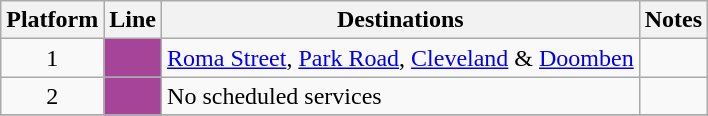<table class="wikitable" style="float: none; margin: 0.5em; ">
<tr>
<th>Platform</th>
<th>Line</th>
<th>Destinations</th>
<th>Notes</th>
</tr>
<tr>
<td rowspan="1" style="text-align:center;">1</td>
<td style="background:#A54499"><a href='#'></a></td>
<td><a href='#'>Roma Street</a>, <a href='#'>Park Road</a>, <a href='#'>Cleveland</a> & <a href='#'>Doomben</a></td>
<td></td>
</tr>
<tr>
<td rowspan="1" style="text-align:center;">2</td>
<td style="background:#A54499"><a href='#'></a></td>
<td>No scheduled services</td>
<td></td>
</tr>
<tr>
</tr>
</table>
